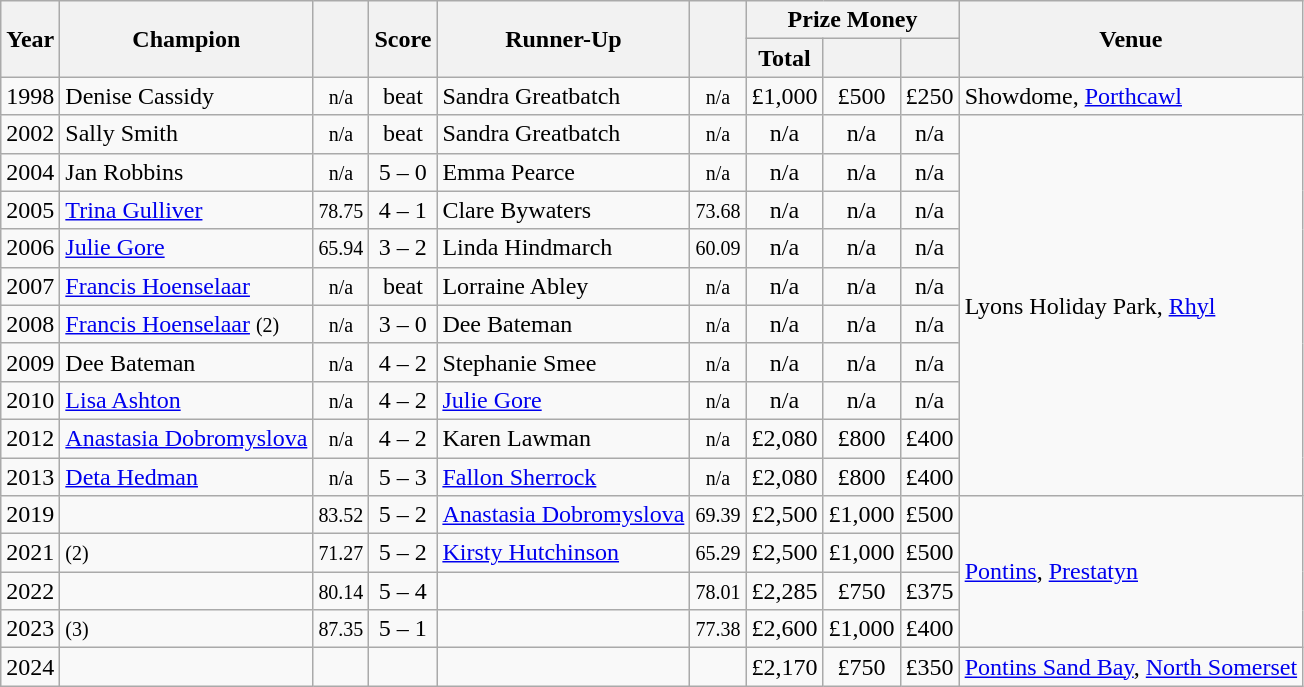<table class="wikitable sortable">
<tr>
<th rowspan=2>Year</th>
<th rowspan=2>Champion</th>
<th rowspan=2></th>
<th rowspan=2>Score</th>
<th rowspan=2>Runner-Up</th>
<th rowspan=2></th>
<th colspan=3>Prize Money</th>
<th rowspan=2>Venue</th>
</tr>
<tr>
<th>Total</th>
<th></th>
<th></th>
</tr>
<tr>
<td>1998</td>
<td> Denise Cassidy</td>
<td align=center><small><span>n/a</span></small></td>
<td align=center>beat</td>
<td> Sandra Greatbatch</td>
<td align=center><small><span>n/a</span></small></td>
<td align=center>£1,000</td>
<td align=center>£500</td>
<td align=center>£250</td>
<td> Showdome, <a href='#'>Porthcawl</a></td>
</tr>
<tr>
<td>2002</td>
<td> Sally Smith</td>
<td align=center><small><span>n/a</span></small></td>
<td align=center>beat</td>
<td> Sandra Greatbatch</td>
<td align=center><small><span>n/a</span></small></td>
<td align=center>n/a</td>
<td align=center>n/a</td>
<td align=center>n/a</td>
<td rowspan=10> Lyons Holiday Park, <a href='#'>Rhyl</a></td>
</tr>
<tr>
<td>2004</td>
<td> Jan Robbins</td>
<td align=center><small><span>n/a</span></small></td>
<td align=center>5 – 0</td>
<td> Emma Pearce</td>
<td align=center><small><span>n/a</span></small></td>
<td align=center>n/a</td>
<td align=center>n/a</td>
<td align=center>n/a</td>
</tr>
<tr>
<td>2005</td>
<td> <a href='#'>Trina Gulliver</a></td>
<td align=center><small><span>78.75</span></small></td>
<td align=center>4 – 1</td>
<td> Clare Bywaters</td>
<td align=center><small><span>73.68</span></small></td>
<td align=center>n/a</td>
<td align=center>n/a</td>
<td align=center>n/a</td>
</tr>
<tr>
<td>2006</td>
<td> <a href='#'>Julie Gore</a></td>
<td align=center><small><span>65.94</span></small></td>
<td align=center>3 – 2</td>
<td> Linda Hindmarch</td>
<td align=center><small><span>60.09</span></small></td>
<td align=center>n/a</td>
<td align=center>n/a</td>
<td align=center>n/a</td>
</tr>
<tr>
<td>2007</td>
<td> <a href='#'>Francis Hoenselaar</a></td>
<td align=center><small><span>n/a</span></small></td>
<td align=center>beat</td>
<td> Lorraine Abley</td>
<td align=center><small><span>n/a</span></small></td>
<td align=center>n/a</td>
<td align=center>n/a</td>
<td align=center>n/a</td>
</tr>
<tr>
<td>2008</td>
<td> <a href='#'>Francis Hoenselaar</a> <small>(2)</small></td>
<td align=center><small><span>n/a</span></small></td>
<td align=center>3 – 0</td>
<td> Dee Bateman</td>
<td align=center><small><span>n/a</span></small></td>
<td align=center>n/a</td>
<td align=center>n/a</td>
<td align=center>n/a</td>
</tr>
<tr>
<td>2009</td>
<td> Dee Bateman</td>
<td align=center><small><span>n/a</span></small></td>
<td align=center>4 – 2</td>
<td> Stephanie Smee</td>
<td align=center><small><span>n/a</span></small></td>
<td align=center>n/a</td>
<td align=center>n/a</td>
<td align=center>n/a</td>
</tr>
<tr>
<td>2010</td>
<td> <a href='#'>Lisa Ashton</a></td>
<td align=center><small><span>n/a</span></small></td>
<td align=center>4 – 2</td>
<td> <a href='#'>Julie Gore</a></td>
<td align=center><small><span>n/a</span></small></td>
<td align=center>n/a</td>
<td align=center>n/a</td>
<td align=center>n/a</td>
</tr>
<tr>
<td>2012</td>
<td> <a href='#'>Anastasia Dobromyslova</a></td>
<td align=center><small><span>n/a</span></small></td>
<td align=center>4 – 2</td>
<td> Karen Lawman</td>
<td align=center><small><span>n/a</span></small></td>
<td align=center>£2,080</td>
<td align=center>£800</td>
<td align=center>£400</td>
</tr>
<tr>
<td>2013</td>
<td> <a href='#'>Deta Hedman</a></td>
<td align=center><small><span>n/a</span></small></td>
<td align=center>5 – 3</td>
<td> <a href='#'>Fallon Sherrock</a></td>
<td align=center><small><span>n/a</span></small></td>
<td align=center>£2,080</td>
<td align=center>£800</td>
<td align=center>£400</td>
</tr>
<tr>
<td>2019</td>
<td></td>
<td align=center><small><span>83.52</span></small></td>
<td align=center>5 – 2</td>
<td> <a href='#'>Anastasia Dobromyslova</a></td>
<td align=center><small><span>69.39</span></small></td>
<td align=center>£2,500</td>
<td align=center>£1,000</td>
<td align=center>£500</td>
<td rowspan=4> <a href='#'>Pontins</a>, <a href='#'>Prestatyn</a></td>
</tr>
<tr>
<td>2021</td>
<td> <small>(2)</small></td>
<td align=center><small><span>71.27</span></small></td>
<td align=center>5 – 2</td>
<td> <a href='#'>Kirsty Hutchinson</a></td>
<td align=center><small><span>65.29</span></small></td>
<td align=center>£2,500</td>
<td align=center>£1,000</td>
<td align=center>£500</td>
</tr>
<tr>
<td>2022</td>
<td></td>
<td align=center><small><span>80.14</span></small></td>
<td align=center>5 – 4</td>
<td></td>
<td align=center><small><span>78.01</span></small></td>
<td align=center>£2,285</td>
<td align=center>£750</td>
<td align=center>£375</td>
</tr>
<tr>
<td>2023</td>
<td> <small>(3)</small></td>
<td align=center><small><span>87.35</span></small></td>
<td align=center>5 – 1</td>
<td></td>
<td align=center><small><span>77.38</span></small></td>
<td align=center>£2,600</td>
<td align=center>£1,000</td>
<td align=center>£400</td>
</tr>
<tr>
<td>2024</td>
<td></td>
<td align=center><small><span></span></small></td>
<td align=center></td>
<td></td>
<td align=center><small><span></span></small></td>
<td align=center>£2,170</td>
<td align=center>£750</td>
<td align=center>£350</td>
<td> <a href='#'>Pontins Sand Bay</a>, <a href='#'>North Somerset</a></td>
</tr>
</table>
